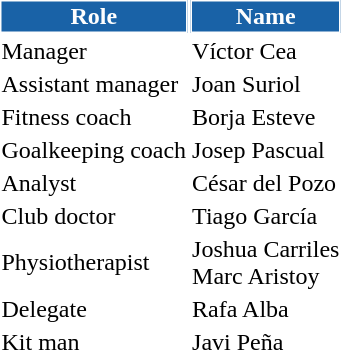<table class="toccolours">
<tr>
<th style="background:#1962a7;color:#fefefe;border:1px solid #fefefe">Role</th>
<th style="background:#1962a7;color:#fefefe;border:1px solid #fefefe">Name</th>
</tr>
<tr>
<td>Manager</td>
<td> Víctor Cea</td>
</tr>
<tr>
<td>Assistant manager</td>
<td> Joan Suriol</td>
</tr>
<tr>
<td>Fitness coach</td>
<td> Borja Esteve</td>
</tr>
<tr>
<td>Goalkeeping coach</td>
<td> Josep Pascual</td>
</tr>
<tr>
<td>Analyst</td>
<td> César del Pozo</td>
</tr>
<tr>
<td>Club doctor</td>
<td> Tiago García</td>
</tr>
<tr>
<td>Physiotherapist</td>
<td> Joshua Carriles <br>  Marc Aristoy</td>
</tr>
<tr>
<td>Delegate</td>
<td> Rafa Alba</td>
</tr>
<tr>
<td>Kit man</td>
<td> Javi Peña</td>
</tr>
<tr>
</tr>
</table>
